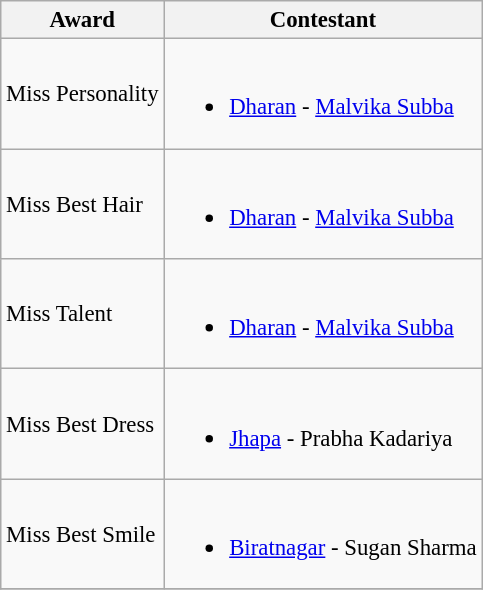<table class="wikitable sortable unsortable" style="font-size: 95%">
<tr>
<th>Award</th>
<th>Contestant</th>
</tr>
<tr>
<td>Miss Personality</td>
<td><br><ul><li> <a href='#'>Dharan</a> - <a href='#'>Malvika Subba</a></li></ul></td>
</tr>
<tr>
<td>Miss Best Hair</td>
<td><br><ul><li> <a href='#'>Dharan</a> - <a href='#'>Malvika Subba</a></li></ul></td>
</tr>
<tr>
<td>Miss Talent</td>
<td><br><ul><li> <a href='#'>Dharan</a> - <a href='#'>Malvika Subba</a></li></ul></td>
</tr>
<tr>
<td>Miss Best Dress</td>
<td><br><ul><li> <a href='#'>Jhapa</a> - Prabha Kadariya</li></ul></td>
</tr>
<tr>
<td>Miss Best Smile</td>
<td><br><ul><li> <a href='#'>Biratnagar</a> - Sugan Sharma</li></ul></td>
</tr>
<tr>
</tr>
</table>
